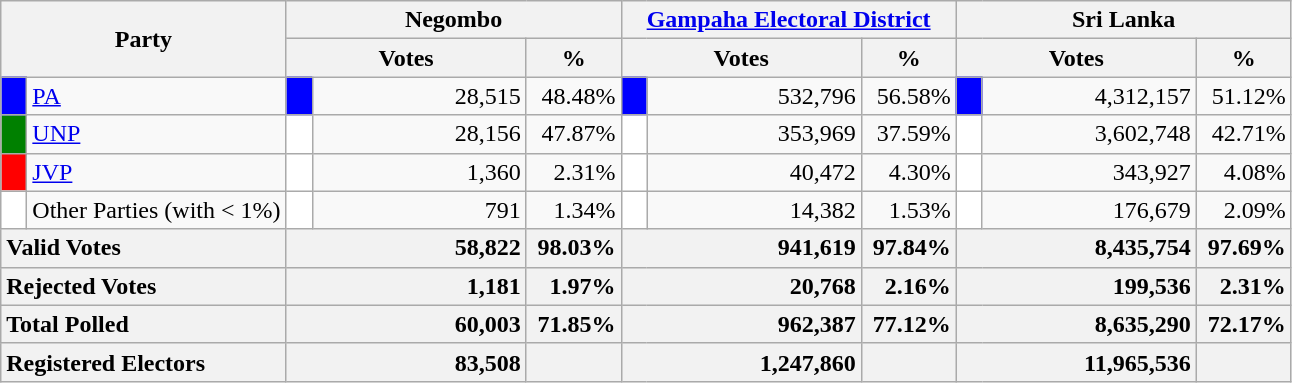<table class="wikitable">
<tr>
<th colspan="2" width="144px"rowspan="2">Party</th>
<th colspan="3" width="216px">Negombo</th>
<th colspan="3" width="216px"><a href='#'>Gampaha Electoral District</a></th>
<th colspan="3" width="216px">Sri Lanka</th>
</tr>
<tr>
<th colspan="2" width="144px">Votes</th>
<th>%</th>
<th colspan="2" width="144px">Votes</th>
<th>%</th>
<th colspan="2" width="144px">Votes</th>
<th>%</th>
</tr>
<tr>
<td style="background-color:blue;" width="10px"></td>
<td style="text-align:left;"><a href='#'>PA</a></td>
<td style="background-color:blue;" width="10px"></td>
<td style="text-align:right;">28,515</td>
<td style="text-align:right;">48.48%</td>
<td style="background-color:blue;" width="10px"></td>
<td style="text-align:right;">532,796</td>
<td style="text-align:right;">56.58%</td>
<td style="background-color:blue;" width="10px"></td>
<td style="text-align:right;">4,312,157</td>
<td style="text-align:right;">51.12%</td>
</tr>
<tr>
<td style="background-color:green;" width="10px"></td>
<td style="text-align:left;"><a href='#'>UNP</a></td>
<td style="background-color:white;" width="10px"></td>
<td style="text-align:right;">28,156</td>
<td style="text-align:right;">47.87%</td>
<td style="background-color:white;" width="10px"></td>
<td style="text-align:right;">353,969</td>
<td style="text-align:right;">37.59%</td>
<td style="background-color:white;" width="10px"></td>
<td style="text-align:right;">3,602,748</td>
<td style="text-align:right;">42.71%</td>
</tr>
<tr>
<td style="background-color:red;" width="10px"></td>
<td style="text-align:left;"><a href='#'>JVP</a></td>
<td style="background-color:white;" width="10px"></td>
<td style="text-align:right;">1,360</td>
<td style="text-align:right;">2.31%</td>
<td style="background-color:white;" width="10px"></td>
<td style="text-align:right;">40,472</td>
<td style="text-align:right;">4.30%</td>
<td style="background-color:white;" width="10px"></td>
<td style="text-align:right;">343,927</td>
<td style="text-align:right;">4.08%</td>
</tr>
<tr>
<td style="background-color:white;" width="10px"></td>
<td style="text-align:left;">Other Parties (with < 1%)</td>
<td style="background-color:white;" width="10px"></td>
<td style="text-align:right;">791</td>
<td style="text-align:right;">1.34%</td>
<td style="background-color:white;" width="10px"></td>
<td style="text-align:right;">14,382</td>
<td style="text-align:right;">1.53%</td>
<td style="background-color:white;" width="10px"></td>
<td style="text-align:right;">176,679</td>
<td style="text-align:right;">2.09%</td>
</tr>
<tr>
<th colspan="2" width="144px"style="text-align:left;">Valid Votes</th>
<th style="text-align:right;"colspan="2" width="144px">58,822</th>
<th style="text-align:right;">98.03%</th>
<th style="text-align:right;"colspan="2" width="144px">941,619</th>
<th style="text-align:right;">97.84%</th>
<th style="text-align:right;"colspan="2" width="144px">8,435,754</th>
<th style="text-align:right;">97.69%</th>
</tr>
<tr>
<th colspan="2" width="144px"style="text-align:left;">Rejected Votes</th>
<th style="text-align:right;"colspan="2" width="144px">1,181</th>
<th style="text-align:right;">1.97%</th>
<th style="text-align:right;"colspan="2" width="144px">20,768</th>
<th style="text-align:right;">2.16%</th>
<th style="text-align:right;"colspan="2" width="144px">199,536</th>
<th style="text-align:right;">2.31%</th>
</tr>
<tr>
<th colspan="2" width="144px"style="text-align:left;">Total Polled</th>
<th style="text-align:right;"colspan="2" width="144px">60,003</th>
<th style="text-align:right;">71.85%</th>
<th style="text-align:right;"colspan="2" width="144px">962,387</th>
<th style="text-align:right;">77.12%</th>
<th style="text-align:right;"colspan="2" width="144px">8,635,290</th>
<th style="text-align:right;">72.17%</th>
</tr>
<tr>
<th colspan="2" width="144px"style="text-align:left;">Registered Electors</th>
<th style="text-align:right;"colspan="2" width="144px">83,508</th>
<th></th>
<th style="text-align:right;"colspan="2" width="144px">1,247,860</th>
<th></th>
<th style="text-align:right;"colspan="2" width="144px">11,965,536</th>
<th></th>
</tr>
</table>
